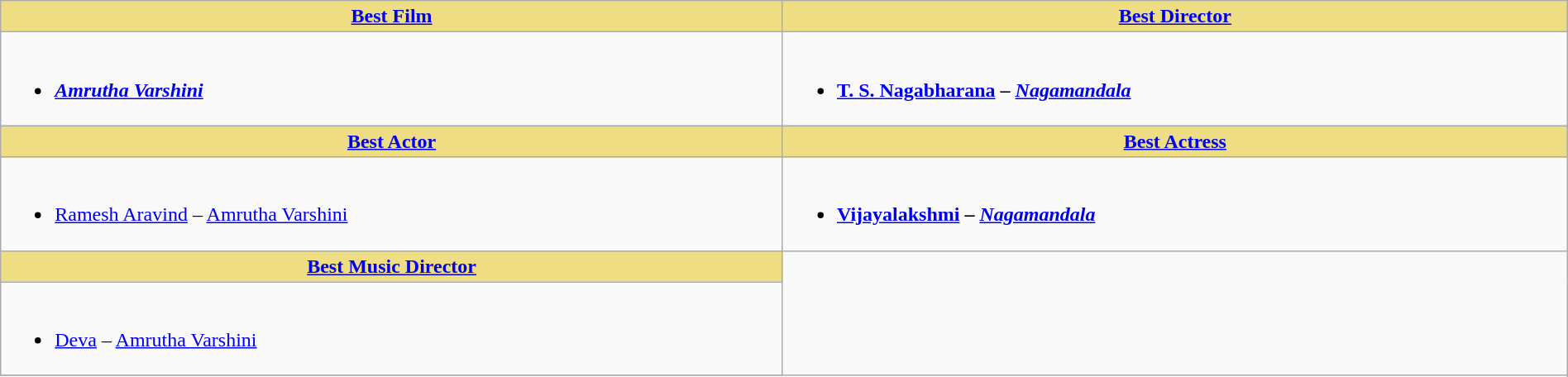<table class="wikitable" width =100% |>
<tr>
<th ! style="background:#eedd82; text-align:center;"><a href='#'>Best Film</a></th>
<th ! style="background:#eedd82; text-align:center;"><a href='#'>Best Director</a></th>
</tr>
<tr>
<td valign="top"><br><ul><li><strong><em><a href='#'>Amrutha Varshini</a></em></strong></li></ul></td>
<td valign="top"><br><ul><li><strong><a href='#'>T. S. Nagabharana</a> – <em><a href='#'>Nagamandala</a><strong><em></li></ul></td>
</tr>
<tr>
<th ! style="background:#eedd82; text-align:center;"><a href='#'>Best Actor</a></th>
<th ! style="background:#eedd82; text-align:center;"><a href='#'>Best Actress</a></th>
</tr>
<tr>
<td><br><ul><li></strong><a href='#'>Ramesh Aravind</a> – </em><a href='#'>Amrutha Varshini</a></em></strong></li></ul></td>
<td><br><ul><li><strong><a href='#'>Vijayalakshmi</a> – <em><a href='#'>Nagamandala</a><strong><em></li></ul></td>
</tr>
<tr>
<th ! style="background:#eedd82; text-align:center;"><a href='#'>Best Music Director</a></th>
</tr>
<tr>
<td><br><ul><li></strong><a href='#'>Deva</a> – </em><a href='#'>Amrutha Varshini</a></em></strong> </li></ul></td>
</tr>
<tr>
</tr>
</table>
